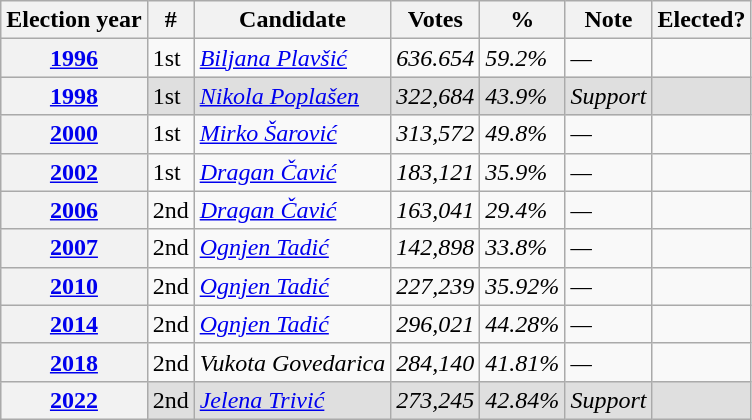<table class="wikitable">
<tr>
<th>Election year</th>
<th>#</th>
<th>Candidate</th>
<th>Votes</th>
<th>%</th>
<th>Note</th>
<th>Elected?</th>
</tr>
<tr>
<th><a href='#'>1996</a></th>
<td> 1st</td>
<td><em><a href='#'>Biljana Plavšić</a></em></td>
<td><em>636.654</em></td>
<td><em>59.2%</em></td>
<td><em>—</em></td>
<td></td>
</tr>
<tr style="background:#dfdfdf;">
<th><a href='#'>1998</a></th>
<td> 1st</td>
<td><em><a href='#'>Nikola Poplašen</a></em></td>
<td><em>322,684</em></td>
<td><em>43.9%</em></td>
<td><em>Support</em></td>
<td></td>
</tr>
<tr>
<th><a href='#'>2000</a></th>
<td> 1st</td>
<td><em><a href='#'>Mirko Šarović</a></em></td>
<td><em>313,572</em></td>
<td><em>49.8%</em></td>
<td><em>—</em></td>
<td></td>
</tr>
<tr>
<th><a href='#'>2002</a></th>
<td> 1st</td>
<td><em><a href='#'>Dragan Čavić</a></em></td>
<td><em>183,121</em></td>
<td><em>35.9%</em></td>
<td><em>—</em></td>
<td></td>
</tr>
<tr>
<th><a href='#'>2006</a></th>
<td> 2nd</td>
<td><em><a href='#'>Dragan Čavić</a></em></td>
<td><em>163,041</em></td>
<td><em>29.4%</em></td>
<td><em>—</em></td>
<td></td>
</tr>
<tr>
<th><a href='#'>2007</a></th>
<td> 2nd</td>
<td><em><a href='#'>Ognjen Tadić</a></em></td>
<td><em>142,898</em></td>
<td><em>33.8%</em></td>
<td><em>—</em></td>
<td></td>
</tr>
<tr>
<th><a href='#'>2010</a></th>
<td> 2nd</td>
<td><em><a href='#'>Ognjen Tadić</a></em></td>
<td><em>227,239</em></td>
<td><em>35.92%</em></td>
<td><em>—</em></td>
<td></td>
</tr>
<tr>
<th><a href='#'>2014</a></th>
<td> 2nd</td>
<td><em><a href='#'>Ognjen Tadić</a></em></td>
<td><em>296,021</em></td>
<td><em>44.28%</em></td>
<td><em>—</em></td>
<td></td>
</tr>
<tr>
<th><a href='#'>2018</a></th>
<td> 2nd</td>
<td><em>Vukota Govedarica</em></td>
<td><em>284,140</em></td>
<td><em>41.81%</em></td>
<td><em>—</em></td>
<td></td>
</tr>
<tr style="background:#dfdfdf;">
<th><a href='#'>2022</a></th>
<td> 2nd</td>
<td><em><a href='#'>Jelena Trivić</a></em></td>
<td><em>273,245</em></td>
<td><em>42.84%</em></td>
<td><em>Support</em></td>
<td></td>
</tr>
</table>
